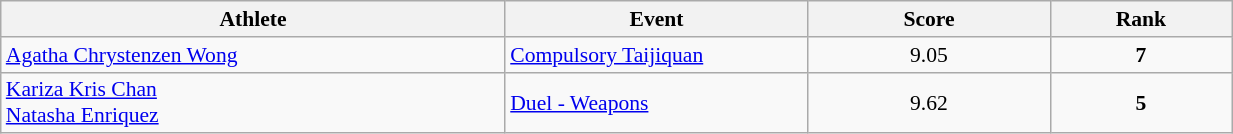<table class="wikitable" width="65%" style="text-align:center; font-size:90%">
<tr>
<th width="25%">Athlete</th>
<th width="15%">Event</th>
<th width="12%">Score</th>
<th width="9%">Rank</th>
</tr>
<tr align=left>
<td><a href='#'>Agatha Chrystenzen Wong</a></td>
<td><a href='#'>Compulsory Taijiquan</a></td>
<td align=center>9.05</td>
<td align=center><strong>7</strong></td>
</tr>
<tr align=left>
<td><a href='#'>Kariza Kris Chan</a><br><a href='#'>Natasha Enriquez</a></td>
<td><a href='#'>Duel - Weapons</a></td>
<td align=center>9.62</td>
<td align=center><strong>5</strong></td>
</tr>
</table>
